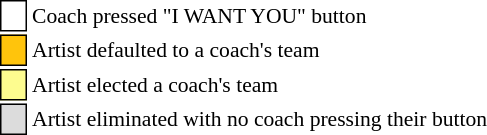<table class="toccolours" style="font-size: 90%; white-space: nowrap;">
<tr>
<td style="background:white; border:1px solid black;"> <strong></strong> </td>
<td>Coach pressed "I WANT YOU" button</td>
</tr>
<tr>
<td style="background:#ffc40c; border:1px solid black;">    </td>
<td>Artist defaulted to a coach's team</td>
</tr>
<tr>
<td style="background:#fdfc8f; border:1px solid black;">    </td>
<td style="padding-right: 8px">Artist elected a coach's team</td>
</tr>
<tr>
<td style="background:#dcdcdc; border:1px solid black;">    </td>
<td>Artist eliminated with no coach pressing their button</td>
</tr>
</table>
